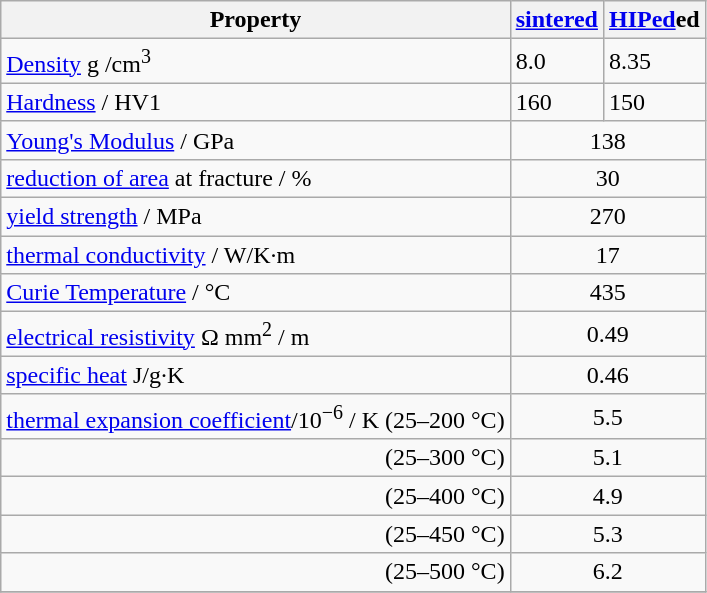<table class="wikitable">
<tr>
<th>Property</th>
<th><a href='#'>sintered</a></th>
<th><a href='#'>HIPed</a>ed</th>
</tr>
<tr>
<td><a href='#'>Density</a>  g /cm<sup>3</sup></td>
<td>8.0</td>
<td>8.35</td>
</tr>
<tr>
<td><a href='#'>Hardness</a> / HV1</td>
<td>160</td>
<td>150</td>
</tr>
<tr>
<td><a href='#'>Young's Modulus</a> / GPa</td>
<td colspan="2" align="center">138</td>
</tr>
<tr>
<td><a href='#'>reduction of area</a> at fracture / %</td>
<td colspan="2" align="center">30</td>
</tr>
<tr>
<td><a href='#'>yield strength</a> / MPa</td>
<td colspan="2" align="center">270</td>
</tr>
<tr>
<td><a href='#'>thermal conductivity</a> / W/K∙m</td>
<td colspan="2" align="center">17</td>
</tr>
<tr>
<td><a href='#'>Curie Temperature</a> / °C</td>
<td colspan="2"  align="center">435</td>
</tr>
<tr>
<td><a href='#'>electrical resistivity</a> Ω mm<sup>2</sup> / m</td>
<td colspan="2" align="center">0.49</td>
</tr>
<tr>
<td><a href='#'>specific heat</a> J/g∙K</td>
<td colspan="2" align="center">0.46</td>
</tr>
<tr>
<td><a href='#'>thermal expansion coefficient</a>/10<sup>−6</sup> / K (25–200 °C)</td>
<td colspan="2"  align="center">5.5</td>
</tr>
<tr>
<td align="right">(25–300 °C)</td>
<td colspan="2" align="center">5.1</td>
</tr>
<tr>
<td align="right">(25–400 °C)</td>
<td colspan="2" align="center">4.9</td>
</tr>
<tr>
<td align="right">(25–450 °C)</td>
<td colspan="2" align="center">5.3</td>
</tr>
<tr>
<td align="right">(25–500 °C)</td>
<td colspan="2" align="center">6.2</td>
</tr>
<tr>
</tr>
</table>
